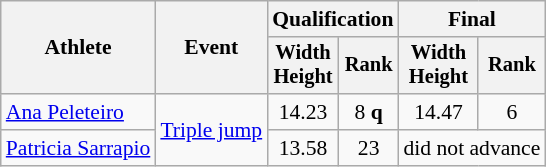<table class=wikitable style="font-size:90%">
<tr>
<th rowspan="2">Athlete</th>
<th rowspan="2">Event</th>
<th colspan="2">Qualification</th>
<th colspan="2">Final</th>
</tr>
<tr style="font-size:95%">
<th>Width<br>Height</th>
<th>Rank</th>
<th>Width<br>Height</th>
<th>Rank</th>
</tr>
<tr style=text-align:center>
<td style=text-align:left><a href='#'>Ana Peleteiro</a></td>
<td style=text-align:left rowspan=2><a href='#'>Triple jump</a></td>
<td>14.23</td>
<td>8 <strong>q</strong></td>
<td>14.47</td>
<td>6</td>
</tr>
<tr style=text-align:center>
<td style=text-align:left><a href='#'>Patricia Sarrapio</a></td>
<td>13.58</td>
<td>23</td>
<td colspan=2>did not advance</td>
</tr>
</table>
